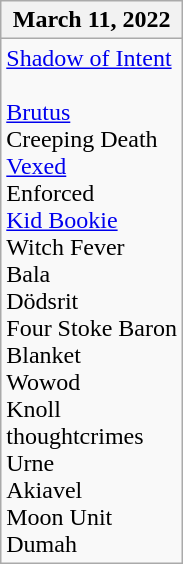<table class="wikitable">
<tr>
<th>March 11, 2022</th>
</tr>
<tr>
<td><a href='#'>Shadow of Intent</a> <br><br><a href='#'>Brutus</a> <br>
Creeping Death <br>
<a href='#'>Vexed</a> <br>
Enforced <br>
<a href='#'>Kid Bookie</a> <br>
Witch Fever <br>
Bala <br>
Dödsrit <br>
Four Stoke Baron <br>
Blanket <br>
Wowod <br>
Knoll <br>
thoughtcrimes <br>
Urne <br>
Akiavel <br>
Moon Unit <br>
Dumah <br></td>
</tr>
</table>
